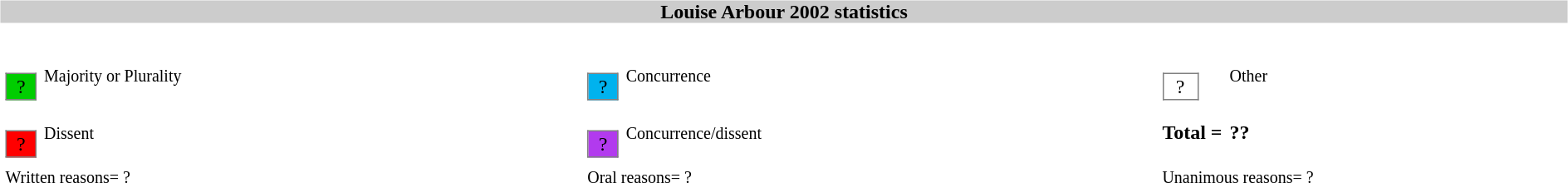<table width=100%>
<tr>
<td><br><table width=100% align=center cellpadding=0 cellspacing=0>
<tr>
<th bgcolor=#CCCCCC>Louise Arbour 2002 statistics</th>
</tr>
<tr>
<td><br><table width=100% cellpadding="2" cellspacing="2" border="0"width=25px>
<tr>
<td><br><table border="1" style="border-collapse:collapse;">
<tr>
<td align=center bgcolor=#00CD00 width=25px>?</td>
</tr>
</table>
</td>
<td><small>Majority or Plurality</small></td>
<td width=25px><br><table border="1" style="border-collapse:collapse;">
<tr>
<td align=center width=25px bgcolor=#00B2EE>?</td>
</tr>
</table>
</td>
<td><small>Concurrence</small></td>
<td width=25px><br><table border="1" style="border-collapse:collapse;">
<tr>
<td align=center width=25px bgcolor=white>?</td>
</tr>
</table>
</td>
<td><small>Other</small></td>
</tr>
<tr>
<td width=25px><br><table border="1" style="border-collapse:collapse;">
<tr>
<td align=center width=25px bgcolor=red>?</td>
</tr>
</table>
</td>
<td><small>Dissent</small></td>
<td width=25px><br><table border="1" style="border-collapse:collapse;">
<tr>
<td align=center width=25px bgcolor=#B23AEE>?</td>
</tr>
</table>
</td>
<td><small>Concurrence/dissent</small></td>
<td white-space: nowrap><strong>Total = </strong></td>
<td><strong>??</strong></td>
</tr>
<tr>
<td colspan=2><small>Written reasons= ?</small></td>
<td colspan=2><small>Oral reasons= ?</small></td>
<td colspan=2><small>Unanimous reasons= ?</small></td>
</tr>
<tr>
</tr>
</table>
</td>
</tr>
</table>
</td>
</tr>
</table>
